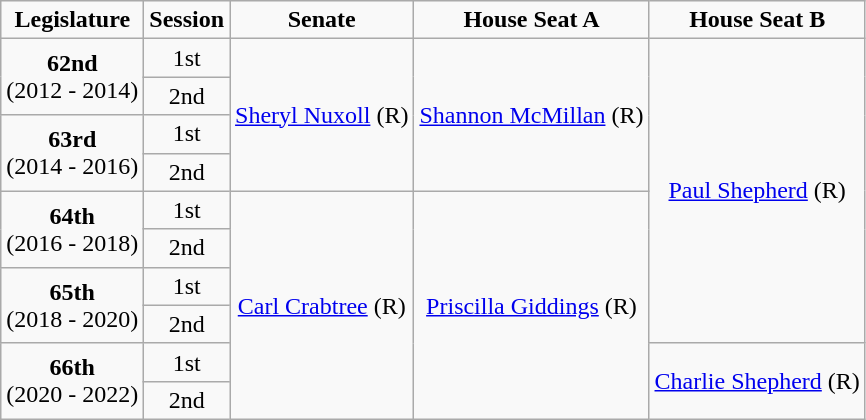<table class=wikitable style="text-align:center">
<tr>
<td><strong>Legislature</strong></td>
<td><strong>Session</strong></td>
<td><strong>Senate</strong></td>
<td><strong>House Seat A</strong></td>
<td><strong>House Seat B</strong></td>
</tr>
<tr>
<td rowspan="2" colspan="1" style="text-align: center;"><strong>62nd</strong> <br> (2012 - 2014)</td>
<td>1st</td>
<td rowspan="4" colspan="1" style="text-align: center;" ><a href='#'>Sheryl Nuxoll</a> (R)</td>
<td rowspan="4" colspan="1" style="text-align: center;" ><a href='#'>Shannon McMillan</a> (R)</td>
<td rowspan="8" colspan="1" style="text-align: center;" ><a href='#'>Paul Shepherd</a> (R)</td>
</tr>
<tr>
<td>2nd</td>
</tr>
<tr>
<td rowspan="2" colspan="1" style="text-align: center;"><strong>63rd</strong> <br> (2014 - 2016)</td>
<td>1st</td>
</tr>
<tr>
<td>2nd</td>
</tr>
<tr>
<td rowspan="2" colspan="1" style="text-align: center;"><strong>64th</strong> <br> (2016 - 2018)</td>
<td>1st</td>
<td rowspan="6" colspan="1" style="text-align: center;" ><a href='#'>Carl Crabtree</a> (R)</td>
<td rowspan="6" colspan="1" style="text-align: center;" ><a href='#'>Priscilla Giddings</a> (R)</td>
</tr>
<tr>
<td>2nd</td>
</tr>
<tr>
<td rowspan="2" colspan="1" style="text-align: center;"><strong>65th</strong> <br> (2018 - 2020)</td>
<td>1st</td>
</tr>
<tr>
<td>2nd</td>
</tr>
<tr>
<td rowspan="2" colspan="1" style="text-align: center;"><strong>66th</strong> <br> (2020 - 2022)</td>
<td>1st</td>
<td rowspan="2" colspan="1" style="text-align: center;" ><a href='#'>Charlie Shepherd</a> (R)</td>
</tr>
<tr>
<td>2nd</td>
</tr>
</table>
